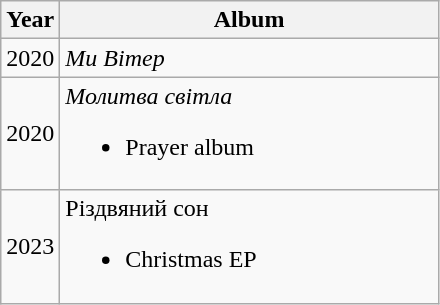<table class="wikitable">
<tr>
<th width="18" rowspan="1">Year</th>
<th width="245" rowspan="1">Album</th>
</tr>
<tr>
<td rowspan="1">2020</td>
<td><em>Ми Вітер</em></td>
</tr>
<tr>
<td rowspan="1">2020</td>
<td><em>Молитва світла</em><br><ul><li>Prayer album</li></ul></td>
</tr>
<tr>
<td>2023</td>
<td>Різдвяний сон<br><ul><li>Christmas EP</li></ul></td>
</tr>
</table>
